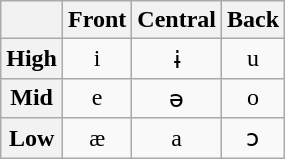<table class="wikitable">
<tr>
<th></th>
<th>Front</th>
<th>Central</th>
<th>Back</th>
</tr>
<tr align=center>
<th>High</th>
<td>i</td>
<td>ɨ</td>
<td>u</td>
</tr>
<tr align=center>
<th>Mid</th>
<td>e</td>
<td>ə</td>
<td>o</td>
</tr>
<tr align=center>
<th>Low</th>
<td>æ</td>
<td>a</td>
<td>ɔ</td>
</tr>
</table>
